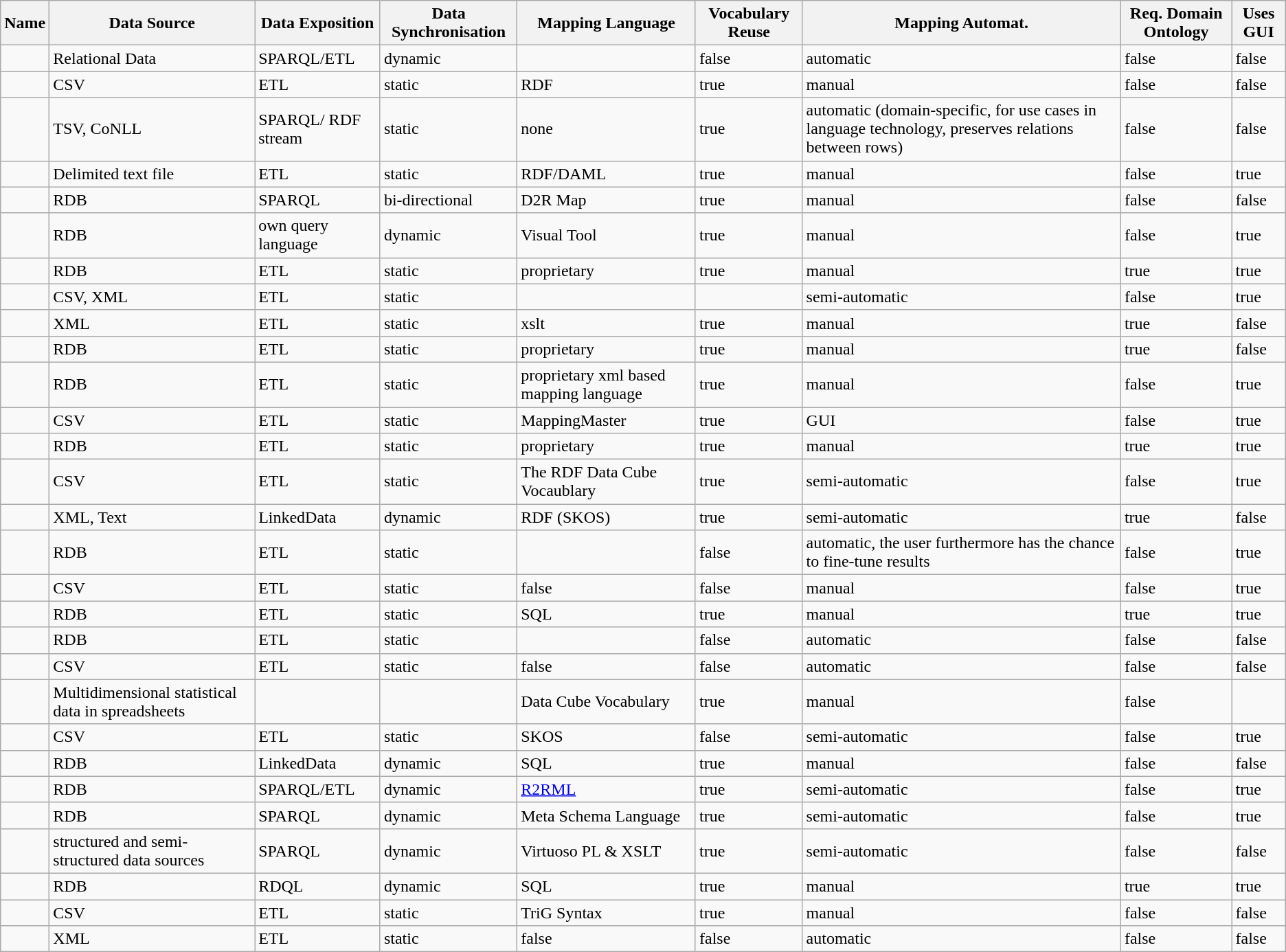<table class="wikitable sortable">
<tr>
<th>Name</th>
<th>Data Source</th>
<th>Data Exposition</th>
<th>Data Synchronisation</th>
<th>Mapping Language</th>
<th>Vocabulary Reuse</th>
<th>Mapping Automat.</th>
<th>Req. Domain Ontology</th>
<th>Uses GUI</th>
</tr>
<tr>
<td></td>
<td>Relational Data</td>
<td>SPARQL/ETL</td>
<td>dynamic</td>
<td></td>
<td>false</td>
<td>automatic</td>
<td>false</td>
<td>false</td>
</tr>
<tr>
<td></td>
<td>CSV</td>
<td>ETL</td>
<td>static</td>
<td>RDF</td>
<td>true</td>
<td>manual</td>
<td>false</td>
<td>false</td>
</tr>
<tr>
<td></td>
<td>TSV, CoNLL</td>
<td>SPARQL/ RDF stream</td>
<td>static</td>
<td>none</td>
<td>true</td>
<td>automatic (domain-specific, for use cases in language technology, preserves relations between rows)</td>
<td>false</td>
<td>false</td>
</tr>
<tr>
<td></td>
<td>Delimited text file</td>
<td>ETL</td>
<td>static</td>
<td>RDF/DAML</td>
<td>true</td>
<td>manual</td>
<td>false</td>
<td>true</td>
</tr>
<tr>
<td></td>
<td>RDB</td>
<td>SPARQL</td>
<td>bi-directional</td>
<td>D2R Map</td>
<td>true</td>
<td>manual</td>
<td>false</td>
<td>false</td>
</tr>
<tr>
<td></td>
<td>RDB</td>
<td>own query language</td>
<td>dynamic</td>
<td>Visual Tool</td>
<td>true</td>
<td>manual</td>
<td>false</td>
<td>true</td>
</tr>
<tr>
<td></td>
<td>RDB</td>
<td>ETL</td>
<td>static</td>
<td>proprietary</td>
<td>true</td>
<td>manual</td>
<td>true</td>
<td>true</td>
</tr>
<tr>
<td></td>
<td>CSV, XML</td>
<td>ETL</td>
<td>static</td>
<td></td>
<td></td>
<td>semi-automatic</td>
<td>false</td>
<td>true</td>
</tr>
<tr>
<td></td>
<td>XML</td>
<td>ETL</td>
<td>static</td>
<td>xslt</td>
<td>true</td>
<td>manual</td>
<td>true</td>
<td>false</td>
</tr>
<tr>
<td></td>
<td>RDB</td>
<td>ETL</td>
<td>static</td>
<td>proprietary</td>
<td>true</td>
<td>manual</td>
<td>true</td>
<td>false</td>
</tr>
<tr>
<td></td>
<td>RDB</td>
<td>ETL</td>
<td>static</td>
<td>proprietary xml based mapping language</td>
<td>true</td>
<td>manual</td>
<td>false</td>
<td>true</td>
</tr>
<tr>
<td></td>
<td>CSV</td>
<td>ETL</td>
<td>static</td>
<td>MappingMaster</td>
<td>true</td>
<td>GUI</td>
<td>false</td>
<td>true</td>
</tr>
<tr>
<td></td>
<td>RDB</td>
<td>ETL</td>
<td>static</td>
<td>proprietary</td>
<td>true</td>
<td>manual</td>
<td>true</td>
<td>true</td>
</tr>
<tr>
<td></td>
<td>CSV</td>
<td>ETL</td>
<td>static</td>
<td>The RDF Data Cube Vocaublary</td>
<td>true</td>
<td>semi-automatic</td>
<td>false</td>
<td>true</td>
</tr>
<tr>
<td></td>
<td>XML, Text</td>
<td>LinkedData</td>
<td>dynamic</td>
<td>RDF (SKOS)</td>
<td>true</td>
<td>semi-automatic</td>
<td>true</td>
<td>false</td>
</tr>
<tr>
<td></td>
<td>RDB</td>
<td>ETL</td>
<td>static</td>
<td></td>
<td>false</td>
<td>automatic, the user furthermore has the chance to fine-tune results</td>
<td>false</td>
<td>true</td>
</tr>
<tr>
<td></td>
<td>CSV</td>
<td>ETL</td>
<td>static</td>
<td>false</td>
<td>false</td>
<td>manual</td>
<td>false</td>
<td>true</td>
</tr>
<tr>
<td></td>
<td>RDB</td>
<td>ETL</td>
<td>static</td>
<td>SQL</td>
<td>true</td>
<td>manual</td>
<td>true</td>
<td>true</td>
</tr>
<tr>
<td></td>
<td>RDB</td>
<td>ETL</td>
<td>static</td>
<td></td>
<td>false</td>
<td>automatic</td>
<td>false</td>
<td>false</td>
</tr>
<tr>
<td></td>
<td>CSV</td>
<td>ETL</td>
<td>static</td>
<td>false</td>
<td>false</td>
<td>automatic</td>
<td>false</td>
<td>false</td>
</tr>
<tr>
<td></td>
<td>Multidimensional statistical data in spreadsheets</td>
<td></td>
<td></td>
<td>Data Cube Vocabulary</td>
<td>true</td>
<td>manual</td>
<td>false</td>
<td></td>
</tr>
<tr>
<td></td>
<td>CSV</td>
<td>ETL</td>
<td>static</td>
<td>SKOS</td>
<td>false</td>
<td>semi-automatic</td>
<td>false</td>
<td>true</td>
</tr>
<tr>
<td></td>
<td>RDB</td>
<td>LinkedData</td>
<td>dynamic</td>
<td>SQL</td>
<td>true</td>
<td>manual</td>
<td>false</td>
<td>false</td>
</tr>
<tr>
<td></td>
<td>RDB</td>
<td>SPARQL/ETL</td>
<td>dynamic</td>
<td><a href='#'>R2RML</a></td>
<td>true</td>
<td>semi-automatic</td>
<td>false</td>
<td>true</td>
</tr>
<tr>
<td></td>
<td>RDB</td>
<td>SPARQL</td>
<td>dynamic</td>
<td>Meta Schema Language</td>
<td>true</td>
<td>semi-automatic</td>
<td>false</td>
<td>true</td>
</tr>
<tr>
<td></td>
<td>structured and semi-structured data sources</td>
<td>SPARQL</td>
<td>dynamic</td>
<td>Virtuoso PL & XSLT</td>
<td>true</td>
<td>semi-automatic</td>
<td>false</td>
<td>false</td>
</tr>
<tr>
<td></td>
<td>RDB</td>
<td>RDQL</td>
<td>dynamic</td>
<td>SQL</td>
<td>true</td>
<td>manual</td>
<td>true</td>
<td>true</td>
</tr>
<tr>
<td></td>
<td>CSV</td>
<td>ETL</td>
<td>static</td>
<td>TriG Syntax</td>
<td>true</td>
<td>manual</td>
<td>false</td>
<td>false</td>
</tr>
<tr>
<td></td>
<td>XML</td>
<td>ETL</td>
<td>static</td>
<td>false</td>
<td>false</td>
<td>automatic</td>
<td>false</td>
<td>false</td>
</tr>
</table>
